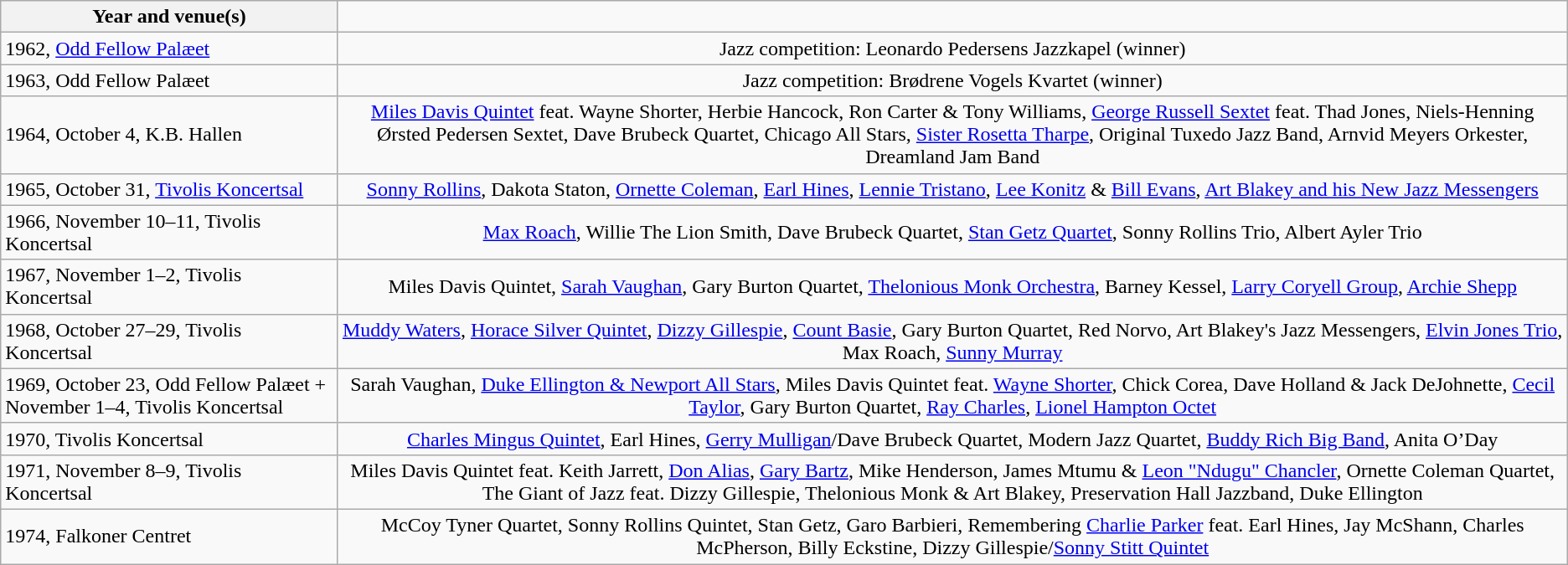<table class="wikitable">
<tr>
<th>Year and venue(s)</th>
</tr>
<tr>
<td>1962, <a href='#'>Odd Fellow Palæet</a> </td>
<td align=center>Jazz competition: Leonardo Pedersens Jazzkapel (winner)</td>
</tr>
<tr>
<td>1963, Odd Fellow Palæet </td>
<td align=center>Jazz competition: Brødrene Vogels Kvartet (winner)</td>
</tr>
<tr>
<td>1964, October 4, K.B. Hallen </td>
<td align=center><a href='#'>Miles Davis Quintet</a> feat. Wayne Shorter, Herbie Hancock, Ron Carter & Tony Williams, <a href='#'>George Russell Sextet</a> feat. Thad Jones, Niels-Henning Ørsted Pedersen Sextet, Dave Brubeck Quartet, Chicago All Stars, <a href='#'>Sister Rosetta Tharpe</a>, Original Tuxedo Jazz Band, Arnvid Meyers Orkester, Dreamland Jam Band</td>
</tr>
<tr>
<td>1965, October 31, <a href='#'>Tivolis Koncertsal</a> </td>
<td align=center><a href='#'>Sonny Rollins</a>, Dakota Staton, <a href='#'>Ornette Coleman</a>, <a href='#'>Earl Hines</a>, <a href='#'>Lennie Tristano</a>, <a href='#'>Lee Konitz</a> & <a href='#'>Bill Evans</a>, <a href='#'>Art Blakey and his New Jazz Messengers</a></td>
</tr>
<tr>
<td>1966, November 10–11, Tivolis Koncertsal </td>
<td align=center><a href='#'>Max Roach</a>, Willie The Lion Smith, Dave Brubeck Quartet, <a href='#'>Stan Getz Quartet</a>, Sonny Rollins Trio, Albert Ayler Trio</td>
</tr>
<tr>
<td>1967, November 1–2, Tivolis Koncertsal</td>
<td align=center>Miles Davis Quintet, <a href='#'>Sarah Vaughan</a>, Gary Burton Quartet, <a href='#'>Thelonious Monk Orchestra</a>, Barney Kessel, <a href='#'>Larry Coryell Group</a>, <a href='#'>Archie Shepp</a></td>
</tr>
<tr>
<td>1968, October 27–29, Tivolis Koncertsal</td>
<td align=center><a href='#'>Muddy Waters</a>, <a href='#'>Horace Silver Quintet</a>, <a href='#'>Dizzy Gillespie</a>, <a href='#'>Count Basie</a>, Gary Burton Quartet, Red Norvo, Art Blakey's Jazz Messengers, <a href='#'>Elvin Jones Trio</a>, Max Roach, <a href='#'>Sunny Murray</a></td>
</tr>
<tr>
<td>1969, October 23, Odd Fellow Palæet + November 1–4, Tivolis Koncertsal</td>
<td align=center>Sarah Vaughan, <a href='#'>Duke Ellington & Newport All Stars</a>, Miles Davis Quintet feat. <a href='#'>Wayne Shorter</a>, Chick Corea, Dave Holland & Jack DeJohnette, <a href='#'>Cecil Taylor</a>, Gary Burton Quartet, <a href='#'>Ray Charles</a>, <a href='#'>Lionel Hampton Octet</a></td>
</tr>
<tr>
<td>1970, Tivolis Koncertsal</td>
<td align=center><a href='#'>Charles Mingus Quintet</a>, Earl Hines, <a href='#'>Gerry Mulligan</a>/Dave Brubeck Quartet, Modern Jazz Quartet, <a href='#'>Buddy Rich Big Band</a>, Anita O’Day</td>
</tr>
<tr>
<td>1971, November 8–9, Tivolis Koncertsal</td>
<td align=center>Miles Davis Quintet feat. Keith Jarrett, <a href='#'>Don Alias</a>, <a href='#'>Gary Bartz</a>, Mike Henderson, James Mtumu & <a href='#'>Leon "Ndugu" Chancler</a>, Ornette Coleman Quartet, The Giant of Jazz feat. Dizzy Gillespie, Thelonious Monk & Art Blakey, Preservation Hall Jazzband, Duke Ellington</td>
</tr>
<tr>
<td>1974, Falkoner Centret</td>
<td align=center>McCoy Tyner Quartet, Sonny Rollins Quintet, Stan Getz, Garo Barbieri, Remembering <a href='#'>Charlie Parker</a> feat. Earl Hines, Jay McShann, Charles McPherson, Billy Eckstine, Dizzy Gillespie/<a href='#'>Sonny Stitt Quintet</a></td>
</tr>
</table>
